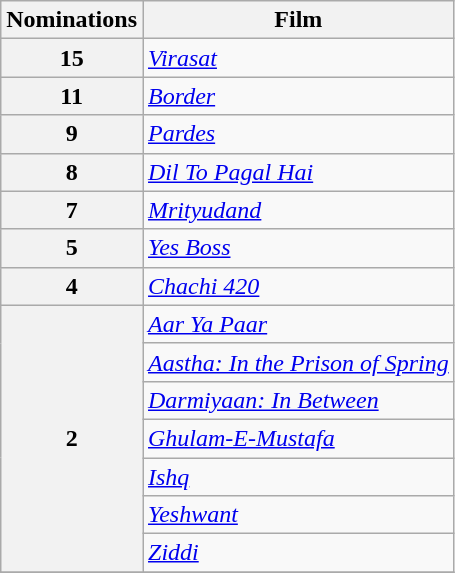<table class="wikitable" style="display:inline-table;">
<tr>
<th>Nominations</th>
<th>Film</th>
</tr>
<tr>
<th>15</th>
<td><em><a href='#'>Virasat</a></em></td>
</tr>
<tr>
<th>11</th>
<td><em><a href='#'>Border</a></em></td>
</tr>
<tr>
<th>9</th>
<td><em><a href='#'>Pardes</a></em></td>
</tr>
<tr>
<th>8</th>
<td><em><a href='#'>Dil To Pagal Hai</a></em></td>
</tr>
<tr>
<th>7</th>
<td><em><a href='#'>Mrityudand</a></em></td>
</tr>
<tr>
<th>5</th>
<td><em><a href='#'>Yes Boss</a></em></td>
</tr>
<tr>
<th>4</th>
<td><em><a href='#'>Chachi 420</a></em></td>
</tr>
<tr>
<th rowspan="7">2</th>
<td><em><a href='#'>Aar Ya Paar</a></em></td>
</tr>
<tr>
<td><em><a href='#'>Aastha: In the Prison of Spring</a></em></td>
</tr>
<tr>
<td><em><a href='#'>Darmiyaan: In Between</a></em></td>
</tr>
<tr>
<td><em><a href='#'>Ghulam-E-Mustafa</a></em></td>
</tr>
<tr>
<td><em><a href='#'>Ishq</a></em></td>
</tr>
<tr>
<td><em><a href='#'>Yeshwant</a></em></td>
</tr>
<tr>
<td><em><a href='#'>Ziddi</a></em></td>
</tr>
<tr>
</tr>
</table>
